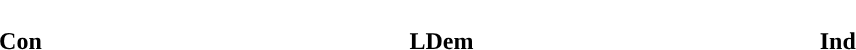<table style="width:60%; text-align:center;">
<tr style="color:white;">
<td style="background:"><strong>21</strong></td>
<td style="background:"><strong>12</strong></td>
<td style="background:"><strong>3</strong></td>
</tr>
<tr>
<td><span><strong>Con</strong></span></td>
<td><span><strong>LDem</strong></span></td>
<td><span><strong>Ind</strong></span></td>
</tr>
</table>
